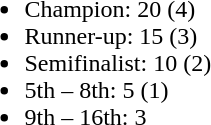<table style="float:left; margin-right:1em">
<tr>
<td><br><ul><li>Champion: 20 (4)</li><li>Runner-up: 15 (3)</li><li>Semifinalist: 10 (2)</li><li>5th – 8th: 5 (1)</li><li>9th – 16th: 3</li></ul></td>
</tr>
</table>
